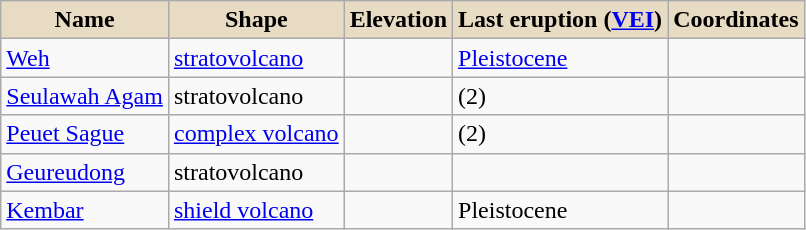<table class="wikitable sortable">
<tr>
<th rowspan=1 style="background-color:#e7dcc3;">Name</th>
<th rowspan=1 style="background-color:#e7dcc3;">Shape</th>
<th rowspan=1 style="background-color:#e7dcc3;">Elevation</th>
<th rowspan=1 style="background-color:#e7dcc3;">Last eruption (<a href='#'>VEI</a>)</th>
<th rowspan=1 style="background-color:#e7dcc3;">Coordinates</th>
</tr>
<tr>
<td><a href='#'>Weh</a></td>
<td><a href='#'>stratovolcano</a></td>
<td align="right"></td>
<td><a href='#'>Pleistocene</a></td>
<td></td>
</tr>
<tr>
<td><a href='#'>Seulawah Agam</a></td>
<td>stratovolcano</td>
<td align="right"></td>
<td> (2)</td>
<td></td>
</tr>
<tr>
<td><a href='#'>Peuet Sague</a></td>
<td><a href='#'>complex volcano</a></td>
<td align="right"></td>
<td> (2)</td>
<td></td>
</tr>
<tr>
<td><a href='#'>Geureudong</a></td>
<td>stratovolcano</td>
<td align="right"></td>
<td></td>
<td></td>
</tr>
<tr>
<td><a href='#'>Kembar</a></td>
<td><a href='#'>shield volcano</a></td>
<td align="right"></td>
<td>Pleistocene</td>
<td><includeonly></td>
</tr>
</table>
